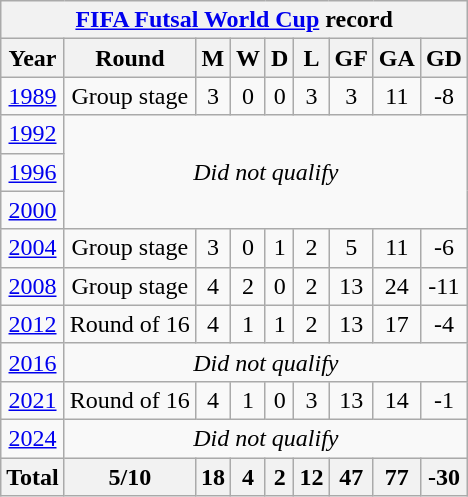<table class="wikitable sortable" style="text-align: center;font-size:100%;">
<tr>
<th colspan=9><a href='#'>FIFA Futsal World Cup</a> record</th>
</tr>
<tr>
<th>Year</th>
<th>Round</th>
<th>M</th>
<th>W</th>
<th>D</th>
<th>L</th>
<th>GF</th>
<th>GA</th>
<th>GD</th>
</tr>
<tr>
<td> <a href='#'>1989</a></td>
<td>Group stage</td>
<td>3</td>
<td>0</td>
<td>0</td>
<td>3</td>
<td>3</td>
<td>11</td>
<td>-8</td>
</tr>
<tr - bgcolor=>
<td> <a href='#'>1992</a></td>
<td colspan=8 rowspan=3><em>Did not qualify</em></td>
</tr>
<tr - bgcolor=>
<td> <a href='#'>1996</a></td>
</tr>
<tr - bgcolor=>
<td> <a href='#'>2000</a></td>
</tr>
<tr - bgcolor=>
<td> <a href='#'>2004</a></td>
<td>Group stage</td>
<td>3</td>
<td>0</td>
<td>1</td>
<td>2</td>
<td>5</td>
<td>11</td>
<td>-6</td>
</tr>
<tr - bgcolor=>
<td> <a href='#'>2008</a></td>
<td>Group stage</td>
<td>4</td>
<td>2</td>
<td>0</td>
<td>2</td>
<td>13</td>
<td>24</td>
<td>-11</td>
</tr>
<tr - bgcolor=>
<td> <a href='#'>2012</a></td>
<td>Round of 16</td>
<td>4</td>
<td>1</td>
<td>1</td>
<td>2</td>
<td>13</td>
<td>17</td>
<td>-4</td>
</tr>
<tr - bgcolor=>
<td> <a href='#'>2016</a></td>
<td colspan=8><em>Did not qualify</em></td>
</tr>
<tr>
<td> <a href='#'>2021</a></td>
<td>Round of 16</td>
<td>4</td>
<td>1</td>
<td>0</td>
<td>3</td>
<td>13</td>
<td>14</td>
<td>-1</td>
</tr>
<tr - bgcolor=>
<td> <a href='#'>2024</a></td>
<td colspan=8><em>Did not qualify</em></td>
</tr>
<tr>
<th><strong>Total</strong></th>
<th>5/10</th>
<th>18</th>
<th>4</th>
<th>2</th>
<th>12</th>
<th>47</th>
<th>77</th>
<th>-30</th>
</tr>
</table>
